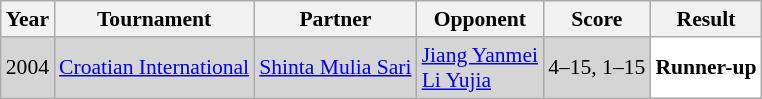<table class="sortable wikitable" style="font-size: 90%;">
<tr>
<th>Year</th>
<th>Tournament</th>
<th>Partner</th>
<th>Opponent</th>
<th>Score</th>
<th>Result</th>
</tr>
<tr style="background:#D5D5D5">
<td align="center">2004</td>
<td align="left"><a href='#'>Croatian International</a></td>
<td align="left"> <a href='#'>Shinta Mulia Sari</a></td>
<td align="left"> <a href='#'>Jiang Yanmei</a><br> <a href='#'>Li Yujia</a></td>
<td align="left">4–15, 1–15</td>
<td style="text-align:left; background:white"> <strong>Runner-up</strong></td>
</tr>
</table>
